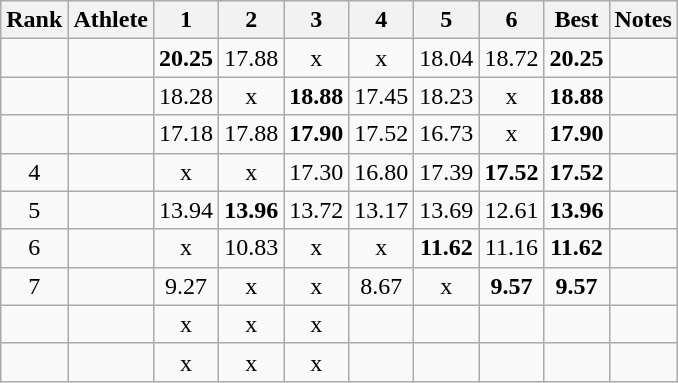<table class="wikitable sortable" style="text-align:center">
<tr>
<th>Rank</th>
<th>Athlete</th>
<th>1</th>
<th>2</th>
<th>3</th>
<th>4</th>
<th>5</th>
<th>6</th>
<th>Best</th>
<th>Notes</th>
</tr>
<tr>
<td></td>
<td style="text-align:left"></td>
<td><strong>20.25</strong></td>
<td>17.88</td>
<td>x</td>
<td>x</td>
<td>18.04</td>
<td>18.72</td>
<td><strong>20.25</strong></td>
<td></td>
</tr>
<tr>
<td></td>
<td style="text-align:left"></td>
<td>18.28</td>
<td>x</td>
<td><strong>18.88</strong></td>
<td>17.45</td>
<td>18.23</td>
<td>x</td>
<td><strong>18.88</strong></td>
<td></td>
</tr>
<tr>
<td></td>
<td style="text-align:left"></td>
<td>17.18</td>
<td>17.88</td>
<td><strong>17.90</strong></td>
<td>17.52</td>
<td>16.73</td>
<td>x</td>
<td><strong>17.90</strong></td>
<td></td>
</tr>
<tr>
<td>4</td>
<td style="text-align:left"></td>
<td>x</td>
<td>x</td>
<td>17.30</td>
<td>16.80</td>
<td>17.39</td>
<td><strong>17.52</strong></td>
<td><strong>17.52</strong></td>
<td></td>
</tr>
<tr>
<td>5</td>
<td style="text-align:left"></td>
<td>13.94</td>
<td><strong>13.96</strong></td>
<td>13.72</td>
<td>13.17</td>
<td>13.69</td>
<td>12.61</td>
<td><strong>13.96</strong></td>
<td></td>
</tr>
<tr>
<td>6</td>
<td style="text-align:left"></td>
<td>x</td>
<td>10.83</td>
<td>x</td>
<td>x</td>
<td><strong>11.62</strong></td>
<td>11.16</td>
<td><strong>11.62</strong></td>
<td></td>
</tr>
<tr>
<td>7</td>
<td style="text-align:left"></td>
<td>9.27</td>
<td>x</td>
<td>x</td>
<td>8.67</td>
<td>x</td>
<td><strong>9.57</strong></td>
<td><strong>9.57</strong></td>
<td></td>
</tr>
<tr>
<td></td>
<td style="text-align:left"></td>
<td>x</td>
<td>x</td>
<td>x</td>
<td></td>
<td></td>
<td></td>
<td></td>
<td></td>
</tr>
<tr>
<td></td>
<td style="text-align:left"></td>
<td>x</td>
<td>x</td>
<td>x</td>
<td></td>
<td></td>
<td></td>
<td></td>
<td></td>
</tr>
</table>
